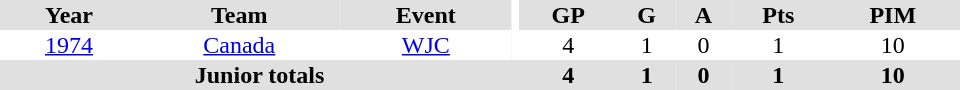<table border="0" cellpadding="1" cellspacing="0" ID="Table3" style="text-align:center; width:40em">
<tr bgcolor="#e0e0e0">
<th>Year</th>
<th>Team</th>
<th>Event</th>
<th rowspan="102" bgcolor="#ffffff"></th>
<th>GP</th>
<th>G</th>
<th>A</th>
<th>Pts</th>
<th>PIM</th>
</tr>
<tr>
<td><a href='#'>1974</a></td>
<td><a href='#'>Canada</a></td>
<td><a href='#'>WJC</a></td>
<td>4</td>
<td>1</td>
<td>0</td>
<td>1</td>
<td>10</td>
</tr>
<tr bgcolor="#e0e0e0">
<th colspan="4">Junior totals</th>
<th>4</th>
<th>1</th>
<th>0</th>
<th>1</th>
<th>10</th>
</tr>
</table>
